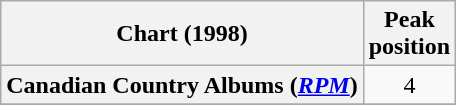<table class="wikitable sortable plainrowheaders" style="text-align:center">
<tr>
<th scope="col">Chart (1998)</th>
<th scope="col">Peak<br>position</th>
</tr>
<tr>
<th scope="row">Canadian Country Albums (<em><a href='#'>RPM</a></em>)</th>
<td>4</td>
</tr>
<tr>
</tr>
<tr>
</tr>
</table>
